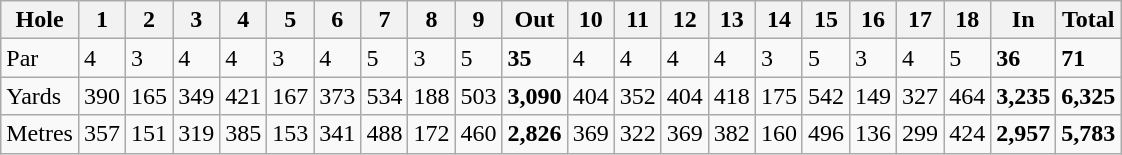<table class="wikitable" style="text-align:center">
<tr>
<th align="left">Hole</th>
<th>1</th>
<th>2</th>
<th>3</th>
<th>4</th>
<th>5</th>
<th>6</th>
<th>7</th>
<th>8</th>
<th>9</th>
<th>Out</th>
<th>10</th>
<th>11</th>
<th>12</th>
<th>13</th>
<th>14</th>
<th>15</th>
<th>16</th>
<th>17</th>
<th>18</th>
<th>In</th>
<th>Total</th>
</tr>
<tr>
<td  align="center">Par</td>
<td>4</td>
<td>3</td>
<td>4</td>
<td>4</td>
<td>3</td>
<td>4</td>
<td>5</td>
<td>3</td>
<td>5</td>
<td><strong>35</strong></td>
<td>4</td>
<td>4</td>
<td>4</td>
<td>4</td>
<td>3</td>
<td>5</td>
<td>3</td>
<td>4</td>
<td>5</td>
<td><strong>36</strong></td>
<td><strong>71</strong></td>
</tr>
<tr>
<td  align="center">Yards</td>
<td>390</td>
<td>165</td>
<td>349</td>
<td>421</td>
<td>167</td>
<td>373</td>
<td>534</td>
<td>188</td>
<td>503</td>
<td><strong>3,090</strong></td>
<td>404</td>
<td>352</td>
<td>404</td>
<td>418</td>
<td>175</td>
<td>542</td>
<td>149</td>
<td>327</td>
<td>464</td>
<td><strong>3,235</strong></td>
<td><strong>6,325</strong></td>
</tr>
<tr>
<td  align="center">Metres</td>
<td>357</td>
<td>151</td>
<td>319</td>
<td>385</td>
<td>153</td>
<td>341</td>
<td>488</td>
<td>172</td>
<td>460</td>
<td><strong>2,826</strong></td>
<td>369</td>
<td>322</td>
<td>369</td>
<td>382</td>
<td>160</td>
<td>496</td>
<td>136</td>
<td>299</td>
<td>424</td>
<td><strong>2,957</strong></td>
<td><strong>5,783</strong></td>
</tr>
</table>
